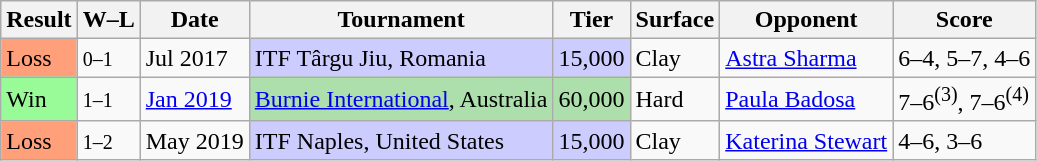<table class="sortable wikitable">
<tr>
<th>Result</th>
<th class="unsortable">W–L</th>
<th>Date</th>
<th>Tournament</th>
<th>Tier</th>
<th>Surface</th>
<th>Opponent</th>
<th class="unsortable">Score</th>
</tr>
<tr>
<td bgcolor="FFA07A">Loss</td>
<td><small>0–1</small></td>
<td>Jul 2017</td>
<td style="background:#ccf;">ITF Târgu Jiu, Romania</td>
<td style="background:#ccf;">15,000</td>
<td>Clay</td>
<td> <a href='#'>Astra Sharma</a></td>
<td>6–4, 5–7, 4–6</td>
</tr>
<tr>
<td style="background:#98fb98;">Win</td>
<td><small>1–1</small></td>
<td><a href='#'>Jan 2019</a></td>
<td style="background:#addfad;"><a href='#'>Burnie International</a>, Australia</td>
<td style="background:#addfad;">60,000</td>
<td>Hard</td>
<td> <a href='#'>Paula Badosa</a></td>
<td>7–6<sup>(3)</sup>, 7–6<sup>(4)</sup></td>
</tr>
<tr>
<td bgcolor="FFA07A">Loss</td>
<td><small>1–2</small></td>
<td>May 2019</td>
<td style="background:#ccf;">ITF Naples, United States</td>
<td style="background:#ccf;">15,000</td>
<td>Clay</td>
<td> <a href='#'>Katerina Stewart</a></td>
<td>4–6, 3–6</td>
</tr>
</table>
